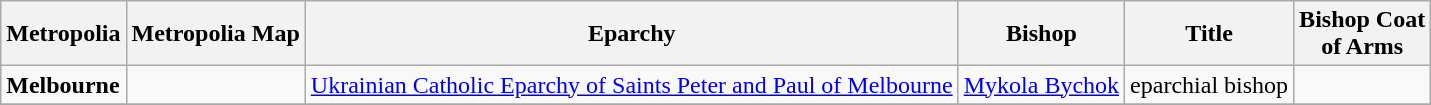<table class="wikitable sortable">
<tr>
<th class=unsortable>Metropolia</th>
<th class=unsortable>Metropolia Map</th>
<th>Eparchy</th>
<th>Bishop</th>
<th>Title</th>
<th class="unsortable">Bishop Coat<br>of Arms</th>
</tr>
<tr>
<td rowspan="1"><strong>Melbourne</strong></td>
<td rowspan="1"></td>
<td rowspan="1"><a href='#'>Ukrainian Catholic Eparchy of Saints Peter and Paul of Melbourne</a></td>
<td><a href='#'>Mykola Bychok</a></td>
<td>eparchial bishop</td>
<td></td>
</tr>
<tr>
</tr>
</table>
